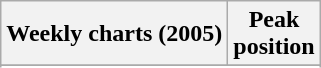<table class="wikitable sortable plainrowheaders" style="text-align:center">
<tr>
<th scope="col">Weekly charts (2005)</th>
<th scope="col">Peak<br> position</th>
</tr>
<tr>
</tr>
<tr>
</tr>
</table>
